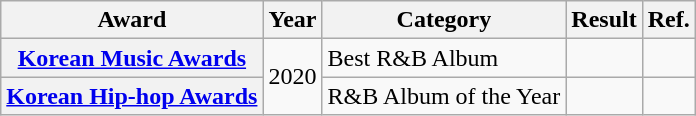<table class="wikitable plainrowheaders">
<tr>
<th>Award</th>
<th>Year</th>
<th>Category</th>
<th>Result</th>
<th>Ref.</th>
</tr>
<tr>
<th scope="row"><a href='#'>Korean Music Awards</a></th>
<td rowspan="2">2020</td>
<td>Best R&B Album</td>
<td></td>
<td></td>
</tr>
<tr>
<th scope="row"><a href='#'>Korean Hip-hop Awards</a></th>
<td>R&B Album of the Year</td>
<td></td>
<td></td>
</tr>
</table>
